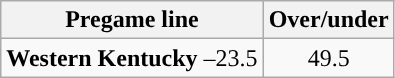<table class="wikitable">
<tr align="center">
<th>Pregame line</th>
<th>Over/under</th>
</tr>
<tr align="center">
<td><strong>Western Kentucky</strong> –23.5</td>
<td>49.5</td>
</tr>
</table>
